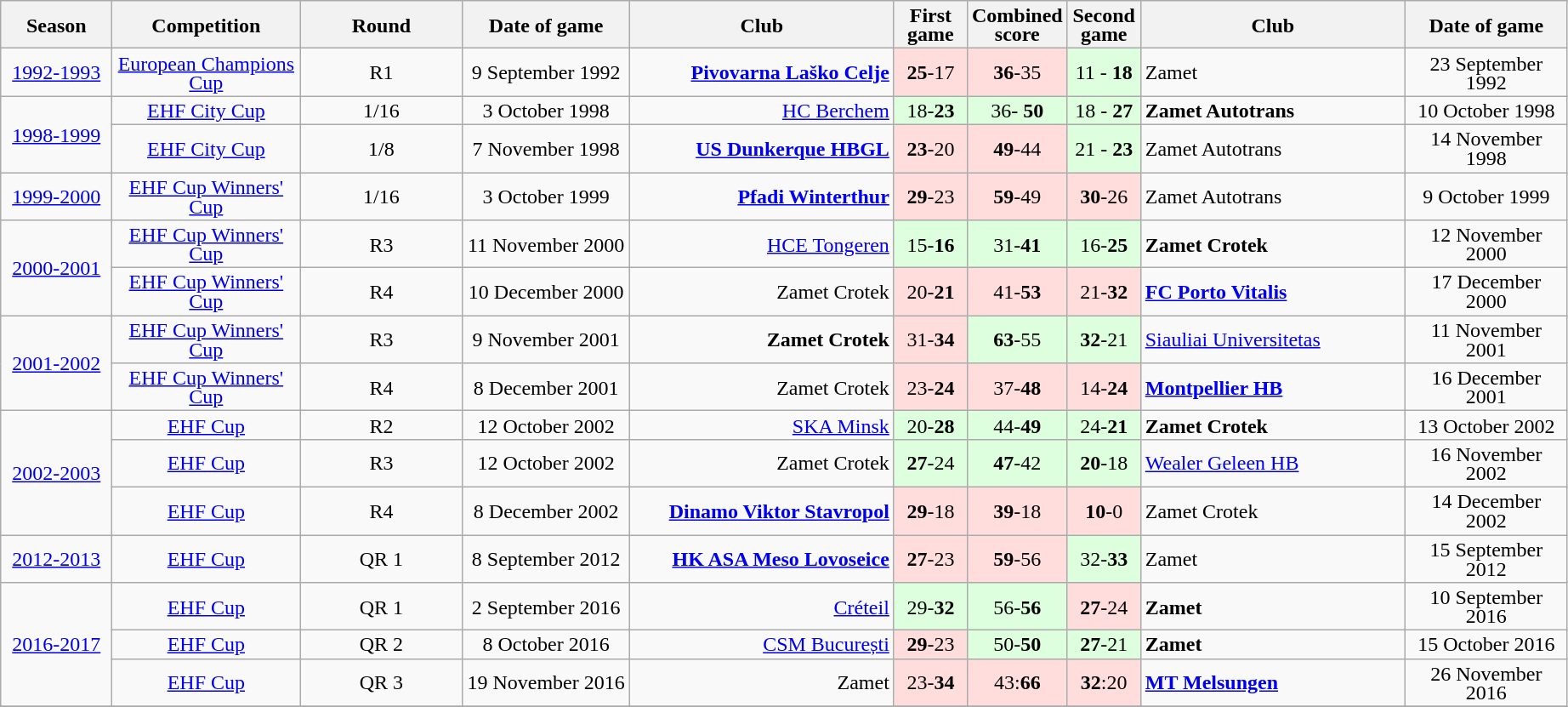<table class="wikitable centre" style="text-align:center;line-height:15px;">
<tr>
<th scope="col" width=80>Season</th>
<th width=140>Competition</th>
<th width=120>Round</th>
<th>Date of game</th>
<th scope="col" width=200>Club</th>
<th scope="col" width=50>First game</th>
<th scope="col" width=60>Combined score</th>
<th scope="col" width=50>Second game</th>
<th scope="col" width=200>Club</th>
<th scope="col" width=120>Date of game</th>
</tr>
<tr>
<td><a href='#'>1992-1993</a></td>
<td><a href='#'>European Champions Cup</a></td>
<td>R1</td>
<td>9 September 1992</td>
<td align="right"> <strong><a href='#'>Pivovarna Laško Celje</a></strong></td>
<td bgcolor="ffdddd"><strong>25</strong>-17</td>
<td bgcolor="ffdddd"><strong>36</strong>-35</td>
<td bgcolor="ddffdd">11 - <strong>18</strong></td>
<td align="left"> Zamet</td>
<td>23 September 1992</td>
</tr>
<tr>
<td rowspan=2><a href='#'>1998-1999</a></td>
<td><a href='#'>EHF City Cup</a></td>
<td>1/16</td>
<td>3 October 1998</td>
<td align="right"> <a href='#'>HC Berchem</a></td>
<td bgcolor="ddffdd">18-<strong>23</strong></td>
<td bgcolor="ddffdd">36- <strong>50</strong></td>
<td bgcolor="ddffdd">18 - <strong>27</strong></td>
<td align="left"> <strong>Zamet Autotrans</strong></td>
<td>10 October 1998</td>
</tr>
<tr>
<td><a href='#'>EHF City Cup</a></td>
<td>1/8</td>
<td>7 November 1998</td>
<td align="right"> <strong><a href='#'>US Dunkerque HBGL</a></strong></td>
<td bgcolor="ffdddd"><strong>23</strong>-20</td>
<td bgcolor="ffdddd"><strong>49</strong>-44</td>
<td bgcolor="ddffdd">21 - <strong>23</strong></td>
<td align="left"> Zamet Autotrans</td>
<td>14 November 1998</td>
</tr>
<tr>
<td><a href='#'>1999-2000</a></td>
<td><a href='#'>EHF Cup Winners' Cup</a></td>
<td>1/16</td>
<td>3 October 1999</td>
<td align="right"> <strong><a href='#'>Pfadi Winterthur</a></strong></td>
<td bgcolor="ffdddd"><strong>29</strong>-23</td>
<td bgcolor="ffdddd"><strong>59</strong>-49</td>
<td bgcolor="ffdddd"><strong>30</strong>-26</td>
<td align="left"> Zamet Autotrans</td>
<td>9 October 1999</td>
</tr>
<tr>
<td rowspan=2><a href='#'>2000-2001</a></td>
<td><a href='#'>EHF Cup Winners' Cup</a></td>
<td>R3</td>
<td>11 November 2000</td>
<td align="right"> <a href='#'>HCE Tongeren</a></td>
<td bgcolor="ddffdd">15-<strong>16</strong></td>
<td bgcolor="ddffdd">31-<strong>41</strong></td>
<td bgcolor="ddffdd">16-<strong>25</strong></td>
<td align="left"> <strong>Zamet Crotek</strong></td>
<td>12 November 2000</td>
</tr>
<tr>
<td><a href='#'>EHF Cup Winners' Cup</a></td>
<td>R4</td>
<td>10 December 2000</td>
<td align="right"> Zamet Crotek</td>
<td bgcolor="ffdddd">20-<strong>21</strong></td>
<td bgcolor="ffdddd">41-<strong>53</strong></td>
<td bgcolor="ffdddd">21-<strong>32</strong></td>
<td align="left"> <strong><a href='#'>FC Porto Vitalis</a></strong></td>
<td>17 December 2000</td>
</tr>
<tr>
<td rowspan=2><a href='#'>2001-2002</a></td>
<td><a href='#'>EHF Cup Winners' Cup</a></td>
<td>R3</td>
<td>9 November 2001</td>
<td align="right"> <strong>Zamet Crotek</strong></td>
<td bgcolor="ffdddd">31-<strong>34</strong></td>
<td bgcolor="ddffdd"><strong>63</strong>-55</td>
<td bgcolor="ddffdd"><strong>32</strong>-21</td>
<td align="left"> <a href='#'>Siauliai Universitetas</a></td>
<td>11 November 2001</td>
</tr>
<tr>
<td><a href='#'>EHF Cup Winners' Cup</a></td>
<td>R4</td>
<td>8 December 2001</td>
<td align="right"> Zamet Crotek</td>
<td bgcolor="ffdddd">23-<strong>24</strong></td>
<td bgcolor="ffdddd">37-<strong>48</strong></td>
<td bgcolor="ffdddd">14-<strong>24</strong></td>
<td align="left"> <strong><a href='#'>Montpellier HB</a></strong></td>
<td>16 December 2001</td>
</tr>
<tr>
<td rowspan=3><a href='#'>2002-2003</a></td>
<td><a href='#'>EHF Cup</a></td>
<td>R2</td>
<td>12 October 2002</td>
<td align="right"> <a href='#'>SKA Minsk</a></td>
<td bgcolor="ddffdd">20-<strong>28</strong></td>
<td bgcolor="ddffdd">44-<strong>49</strong></td>
<td bgcolor="ddffdd">24-<strong>21</strong></td>
<td align="left"> <strong>Zamet Crotek</strong></td>
<td>13 October 2002</td>
</tr>
<tr>
<td><a href='#'>EHF Cup</a></td>
<td>R3</td>
<td>12 October 2002</td>
<td align="right"> Zamet Crotek</td>
<td bgcolor="ddffdd"><strong>27</strong>-24</td>
<td bgcolor="ddffdd"><strong>47</strong>-42</td>
<td bgcolor="ddffdd"><strong>20</strong>-18</td>
<td align="left"><a href='#'>Wealer Geleen HB</a></td>
<td>16 November 2002</td>
</tr>
<tr>
<td><a href='#'>EHF Cup</a></td>
<td>R4</td>
<td>8 December 2002</td>
<td align="right"> <strong><a href='#'>Dinamo Viktor Stavropol</a></strong></td>
<td bgcolor="ffdddd"><strong>29</strong>-18</td>
<td bgcolor="ffdddd"><strong>39</strong>-18</td>
<td bgcolor="ffdddd"><strong>10</strong>-0</td>
<td align="left"> Zamet Crotek</td>
<td>14 December 2002</td>
</tr>
<tr>
<td><a href='#'>2012-2013</a></td>
<td><a href='#'>EHF Cup</a></td>
<td>QR 1</td>
<td>8 September 2012</td>
<td align="right"> <strong><a href='#'>HK ASA Meso Lovoseice</a></strong></td>
<td bgcolor="ffdddd"><strong>27</strong>-23</td>
<td bgcolor="ffdddd"><strong>59</strong>-56</td>
<td bgcolor="ddffdd">32-<strong>33</strong></td>
<td align="left"> Zamet</td>
<td>15 September 2012</td>
</tr>
<tr>
<td rowspan=3><a href='#'>2016-2017</a></td>
<td><a href='#'>EHF Cup</a></td>
<td>QR 1</td>
<td>2 September 2016</td>
<td align="right"> <a href='#'>Créteil</a></td>
<td bgcolor="ddffdd">29-<strong>32</strong></td>
<td bgcolor="ddffdd">56-<strong>56</strong></td>
<td bgcolor="ffdddd"><strong>27</strong>-24</td>
<td align="left"> <strong>Zamet</strong></td>
<td>10 September 2016</td>
</tr>
<tr>
<td><a href='#'>EHF Cup</a></td>
<td>QR 2</td>
<td>8 October 2016</td>
<td align="right"> <a href='#'>CSM București</a></td>
<td bgcolor="ffdddd"><strong>29</strong>-23</td>
<td bgcolor="ddffdd">50-<strong>50</strong></td>
<td bgcolor="ddffdd"><strong>27</strong>-21</td>
<td align="left"> <strong>Zamet</strong></td>
<td>15 October 2016</td>
</tr>
<tr>
<td><a href='#'>EHF Cup</a></td>
<td>QR 3</td>
<td>19 November 2016</td>
<td align="right"> Zamet</td>
<td bgcolor="ffdddd">23-<strong>34</strong></td>
<td bgcolor="ffdddd">43:<strong>66</strong></td>
<td bgcolor="ffdddd"><strong>32</strong>:20</td>
<td align="left"> <strong><a href='#'>MT Melsungen</a></strong></td>
<td>26 November 2016</td>
</tr>
<tr>
</tr>
</table>
